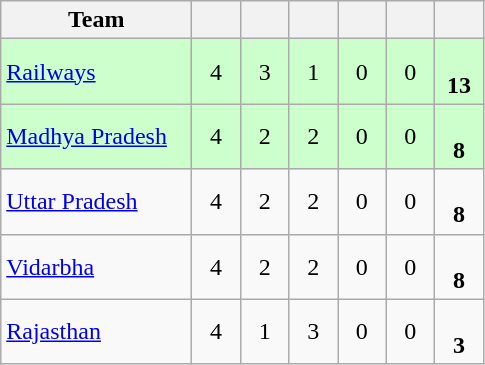<table class="wikitable" style="text-align:center">
<tr>
<th style="width:120px">Team</th>
<th style="width:25px"></th>
<th style="width:25px"></th>
<th style="width:25px"></th>
<th style="width:25px"></th>
<th style="width:25px"></th>
<th style="width:25px"></th>
</tr>
<tr style="background:#cfc;">
<td style="text-align:left"><a href='#'>Railways</a></td>
<td>4</td>
<td>3</td>
<td>1</td>
<td>0</td>
<td>0</td>
<td><br><strong>13</strong></td>
</tr>
<tr style="background:#cfc;">
<td style="text-align:left"><a href='#'>Madhya Pradesh</a></td>
<td>4</td>
<td>2</td>
<td>2</td>
<td>0</td>
<td>0</td>
<td><br><strong>8</strong></td>
</tr>
<tr>
<td style="text-align:left"><a href='#'>Uttar Pradesh</a></td>
<td>4</td>
<td>2</td>
<td>2</td>
<td>0</td>
<td>0</td>
<td><br><strong>8</strong></td>
</tr>
<tr>
<td style="text-align:left"><a href='#'>Vidarbha</a></td>
<td>4</td>
<td>2</td>
<td>2</td>
<td>0</td>
<td>0</td>
<td><br><strong>8</strong></td>
</tr>
<tr>
<td style="text-align:left"><a href='#'>Rajasthan</a></td>
<td>4</td>
<td>1</td>
<td>3</td>
<td>0</td>
<td>0</td>
<td><br><strong>3</strong></td>
</tr>
</table>
